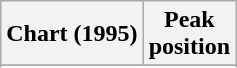<table class="wikitable sortable plainrowheaders" style="text-align:center">
<tr>
<th scope="col">Chart (1995)</th>
<th scope="col">Peak<br>position</th>
</tr>
<tr>
</tr>
<tr>
</tr>
<tr>
</tr>
</table>
